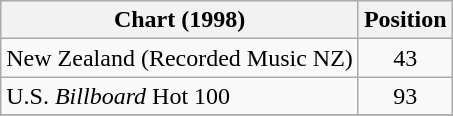<table class="wikitable sortable">
<tr>
<th align="left">Chart (1998)</th>
<th align="center">Position</th>
</tr>
<tr>
<td align="left">New Zealand (Recorded Music NZ)</td>
<td align="center">43</td>
</tr>
<tr>
<td>U.S. <em>Billboard</em> Hot 100</td>
<td align="center">93</td>
</tr>
<tr>
</tr>
</table>
